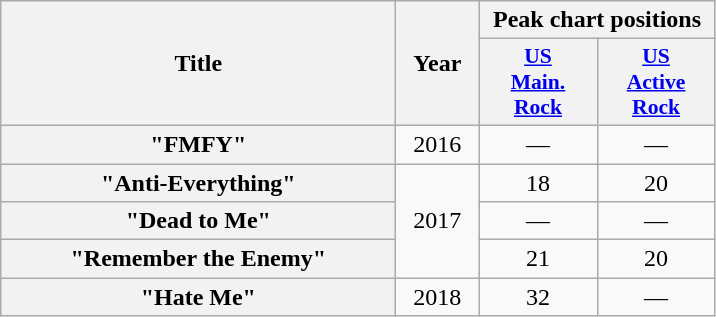<table class="wikitable plainrowheaders" style="text-align:center;">
<tr>
<th rowspan="2" scope="col" style="width:16em;">Title</th>
<th rowspan="2" scope="col" style="width:3em;">Year</th>
<th colspan="2" scope="col">Peak chart positions</th>
</tr>
<tr>
<th style="width:5em; font-size:90%;"><a href='#'>US<br>Main.<br>Rock</a><br></th>
<th style="width:5em; font-size:90%;"><a href='#'>US<br>Active<br>Rock</a><br></th>
</tr>
<tr>
<th scope="row">"FMFY"</th>
<td>2016</td>
<td>—</td>
<td>—</td>
</tr>
<tr>
<th scope="row">"Anti-Everything"</th>
<td rowspan="3">2017</td>
<td>18</td>
<td>20</td>
</tr>
<tr>
<th scope="row">"Dead to Me"</th>
<td>—</td>
<td>—</td>
</tr>
<tr>
<th scope="row">"Remember the Enemy"</th>
<td>21</td>
<td>20</td>
</tr>
<tr>
<th scope="row">"Hate Me"</th>
<td>2018</td>
<td>32</td>
<td>—</td>
</tr>
</table>
